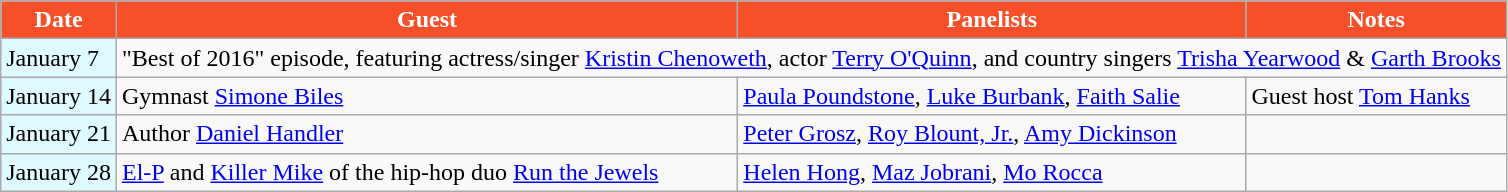<table class="wikitable">
<tr>
<th style="background:#F55029;color:#FFFFFF;">Date</th>
<th style="background:#F55029;color:#FFFFFF;">Guest</th>
<th style="background:#F55029;color:#FFFFFF;">Panelists</th>
<th style="background:#F55029;color:#FFFFFF;">Notes</th>
</tr>
<tr>
<td style="background:#DFFAFF;color:#000000;">January 7</td>
<td colspan=3>"Best of 2016" episode, featuring actress/singer <a href='#'>Kristin Chenoweth</a>, actor <a href='#'>Terry O'Quinn</a>, and country singers <a href='#'>Trisha Yearwood</a> & <a href='#'>Garth Brooks</a></td>
</tr>
<tr>
<td style="background:#DFFAFF;color:#000000;">January 14</td>
<td>Gymnast <a href='#'>Simone Biles</a></td>
<td><a href='#'>Paula Poundstone</a>, <a href='#'>Luke Burbank</a>, <a href='#'>Faith Salie</a></td>
<td>Guest host <a href='#'>Tom Hanks</a></td>
</tr>
<tr>
<td style="background:#DFFAFF;color:#000000;">January 21</td>
<td>Author <a href='#'>Daniel Handler</a></td>
<td><a href='#'>Peter Grosz</a>, <a href='#'>Roy Blount, Jr.</a>, <a href='#'>Amy Dickinson</a></td>
<td></td>
</tr>
<tr>
<td style="background:#DFFAFF;color:#000000;">January 28</td>
<td><a href='#'>El-P</a> and <a href='#'>Killer Mike</a> of the hip-hop duo <a href='#'>Run the Jewels</a></td>
<td><a href='#'>Helen Hong</a>, <a href='#'>Maz Jobrani</a>, <a href='#'>Mo Rocca</a></td>
<td></td>
</tr>
</table>
